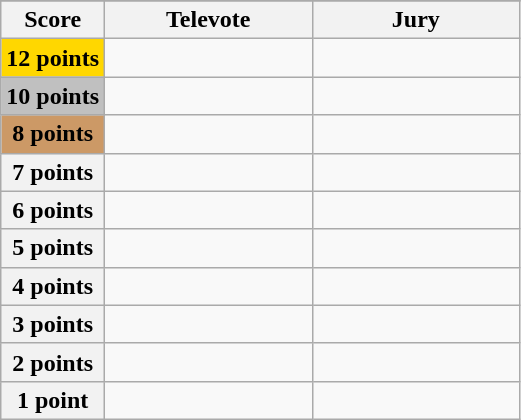<table class="wikitable">
<tr>
</tr>
<tr>
<th scope="col" width="20%">Score</th>
<th scope="col" width="40%">Televote</th>
<th scope="col" width="40%">Jury</th>
</tr>
<tr>
<th scope="row" style="background:gold">12 points</th>
<td></td>
<td></td>
</tr>
<tr>
<th scope="row" style="background:silver">10 points</th>
<td></td>
<td></td>
</tr>
<tr>
<th scope="row" style="background:#CC9966">8 points</th>
<td></td>
<td></td>
</tr>
<tr>
<th scope="row">7 points</th>
<td></td>
<td></td>
</tr>
<tr>
<th scope="row">6 points</th>
<td></td>
<td></td>
</tr>
<tr>
<th scope="row">5 points</th>
<td></td>
<td></td>
</tr>
<tr>
<th scope="row">4 points</th>
<td></td>
<td></td>
</tr>
<tr>
<th scope="row">3 points</th>
<td></td>
<td></td>
</tr>
<tr>
<th scope="row">2 points</th>
<td></td>
<td></td>
</tr>
<tr>
<th scope="row">1 point</th>
<td></td>
<td></td>
</tr>
</table>
